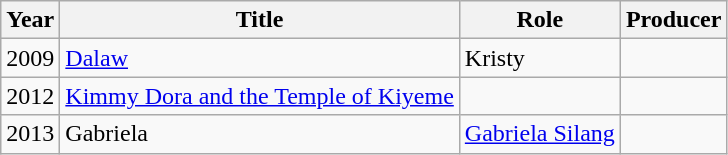<table class="wikitable">
<tr>
<th>Year</th>
<th>Title</th>
<th>Role</th>
<th>Producer</th>
</tr>
<tr>
<td>2009</td>
<td><a href='#'>Dalaw</a></td>
<td>Kristy</td>
<td></td>
</tr>
<tr>
<td>2012</td>
<td><a href='#'>Kimmy Dora and the Temple of Kiyeme</a></td>
<td></td>
<td></td>
</tr>
<tr>
<td>2013</td>
<td>Gabriela</td>
<td><a href='#'>Gabriela Silang</a></td>
<td></td>
</tr>
</table>
